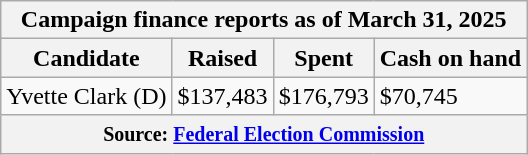<table class="wikitable sortable">
<tr>
<th colspan=4>Campaign finance reports as of March 31, 2025</th>
</tr>
<tr style="text-align:center;">
<th>Candidate</th>
<th>Raised</th>
<th>Spent</th>
<th>Cash on hand</th>
</tr>
<tr>
<td>Yvette Clark (D)</td>
<td>$137,483</td>
<td>$176,793</td>
<td>$70,745</td>
</tr>
<tr>
<th colspan="4"><small>Source: <a href='#'>Federal Election Commission</a></small></th>
</tr>
</table>
